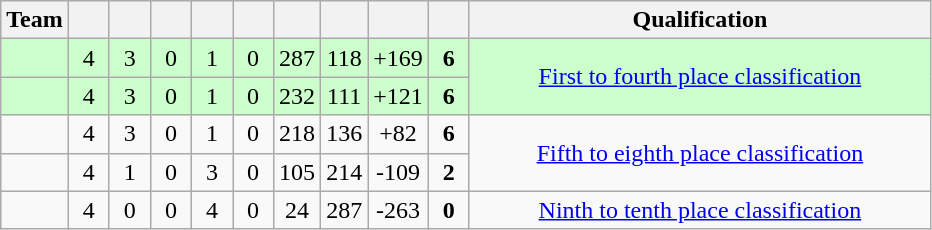<table class="wikitable" style="text-align:center;">
<tr>
<th>Team</th>
<th width=20></th>
<th width=20></th>
<th width=20></th>
<th width=20></th>
<th width=20></th>
<th width=20></th>
<th width=20></th>
<th width=20></th>
<th width=20></th>
<th width=300>Qualification</th>
</tr>
<tr bgcolor="#ccffcc">
<td align=left></td>
<td>4</td>
<td>3</td>
<td>0</td>
<td>1</td>
<td>0</td>
<td>287</td>
<td>118</td>
<td>+169</td>
<td><strong>6</strong></td>
<td rowspan=2><a href='#'>First to fourth place classification</a></td>
</tr>
<tr bgcolor="#ccffcc">
<td align=left></td>
<td>4</td>
<td>3</td>
<td>0</td>
<td>1</td>
<td>0</td>
<td>232</td>
<td>111</td>
<td>+121</td>
<td><strong>6</strong></td>
</tr>
<tr>
<td align=left></td>
<td>4</td>
<td>3</td>
<td>0</td>
<td>1</td>
<td>0</td>
<td>218</td>
<td>136</td>
<td>+82</td>
<td><strong>6</strong></td>
<td rowspan=2><a href='#'>Fifth to eighth place classification</a></td>
</tr>
<tr>
<td align=left></td>
<td>4</td>
<td>1</td>
<td>0</td>
<td>3</td>
<td>0</td>
<td>105</td>
<td>214</td>
<td>-109</td>
<td><strong>2</strong></td>
</tr>
<tr>
<td align=left></td>
<td>4</td>
<td>0</td>
<td>0</td>
<td>4</td>
<td>0</td>
<td>24</td>
<td>287</td>
<td>-263</td>
<td><strong>0</strong></td>
<td><a href='#'>Ninth to tenth place classification</a></td>
</tr>
</table>
